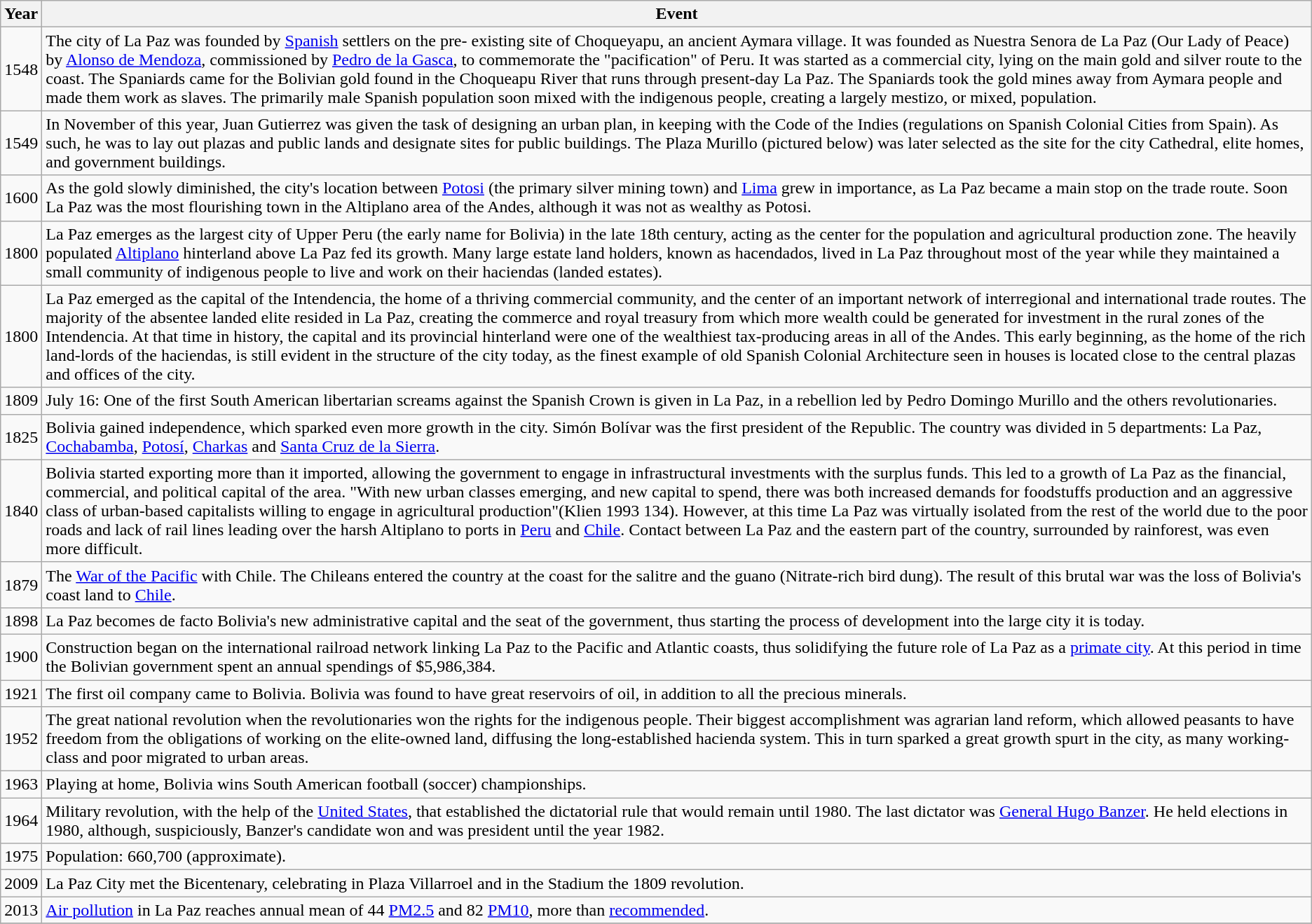<table class="wikitable">
<tr>
<th>Year</th>
<th>Event</th>
</tr>
<tr>
<td>1548</td>
<td>The city of La Paz was founded by <a href='#'>Spanish</a> settlers on the pre- existing site of Choqueyapu, an ancient Aymara village. It was founded as Nuestra Senora de La Paz (Our Lady of Peace) by <a href='#'>Alonso de Mendoza</a>, commissioned by <a href='#'>Pedro de la Gasca</a>, to commemorate the "pacification" of Peru. It was started as a commercial city, lying on the main gold and silver route to the coast. The Spaniards came for the Bolivian gold found in the Choqueapu River that runs through present-day La Paz. The Spaniards took the gold mines away from Aymara people and made them work as slaves. The primarily male Spanish population soon mixed with the indigenous people, creating a largely mestizo, or mixed, population.</td>
</tr>
<tr>
<td>1549</td>
<td>In November of this year, Juan Gutierrez was given the task of designing an urban plan, in keeping with the Code of the Indies (regulations on Spanish Colonial Cities from Spain). As such, he was to lay out plazas and public lands and designate sites for public buildings. The Plaza Murillo (pictured below) was later selected as the site for the city Cathedral, elite homes, and government buildings.</td>
</tr>
<tr>
<td>1600</td>
<td>As the gold slowly diminished, the city's location between <a href='#'>Potosi</a> (the primary silver mining town) and <a href='#'>Lima</a> grew in importance, as La Paz became a main stop on the trade route. Soon La Paz was the most flourishing town in the Altiplano area of the Andes, although it was not as wealthy as Potosi.</td>
</tr>
<tr>
<td>1800</td>
<td>La Paz emerges as the largest city of Upper Peru (the early name for Bolivia) in the late 18th century, acting as the center for the population and agricultural production zone. The heavily populated <a href='#'>Altiplano</a> hinterland above La Paz fed its growth. Many large estate land holders, known as hacendados, lived in La Paz throughout most of the year while they maintained a small community of indigenous people to live and work on their haciendas (landed estates).</td>
</tr>
<tr>
<td>1800</td>
<td>La Paz emerged as the capital of the Intendencia, the home of a thriving commercial community, and the center of an important network of interregional and international trade routes. The majority of the absentee landed elite resided in La Paz, creating the commerce and royal treasury from which more wealth could be generated for investment in the rural zones of the Intendencia. At that time in history, the capital and its provincial hinterland were one of the wealthiest tax-producing areas in all of the Andes. This early beginning, as the home of the rich land-lords of the haciendas, is still evident in the structure of the city today, as the finest example of old Spanish Colonial Architecture seen in houses is located close to the central plazas and offices of the city.</td>
</tr>
<tr>
<td>1809</td>
<td>July 16: One of the first South American libertarian screams against the Spanish Crown is given in La Paz, in a rebellion led by Pedro Domingo Murillo and the others revolutionaries.</td>
</tr>
<tr>
<td>1825</td>
<td>Bolivia gained independence, which sparked even more growth in the city. Simón Bolívar was the first president of the Republic. The country was divided in 5 departments: La Paz, <a href='#'>Cochabamba</a>, <a href='#'>Potosí</a>, <a href='#'>Charkas</a> and <a href='#'>Santa Cruz de la Sierra</a>.</td>
</tr>
<tr>
<td>1840</td>
<td>Bolivia started exporting more than it imported, allowing the government to engage in infrastructural investments with the surplus funds. This led to a growth of La Paz as the financial, commercial, and political capital of the area. "With new urban classes emerging, and new capital to spend, there was both increased demands for foodstuffs production and an aggressive class of urban-based capitalists willing to engage in agricultural production"(Klien 1993 134). However, at this time La Paz was virtually isolated from the rest of the world due to the poor roads and lack of rail lines leading over the harsh Altiplano to ports in <a href='#'>Peru</a> and <a href='#'>Chile</a>. Contact between La Paz and the eastern part of the country, surrounded by rainforest, was even more difficult.</td>
</tr>
<tr>
<td>1879</td>
<td>The <a href='#'>War of the Pacific</a> with Chile. The Chileans entered the country at the coast for the salitre and the guano (Nitrate-rich bird dung). The result of this brutal war was the loss of Bolivia's coast land to <a href='#'>Chile</a>.</td>
</tr>
<tr>
<td>1898</td>
<td>La Paz becomes de facto Bolivia's new administrative capital and the seat of the government, thus starting the process of development into the large city it is today.</td>
</tr>
<tr>
<td>1900</td>
<td>Construction began on the international railroad network linking La Paz to the Pacific and Atlantic coasts, thus solidifying the future role of La Paz as a <a href='#'>primate city</a>.  At this period in time the Bolivian government spent an annual spendings of $5,986,384.</td>
</tr>
<tr>
<td>1921</td>
<td>The first oil company came to Bolivia. Bolivia was found to have great reservoirs of oil, in addition to all the precious minerals.</td>
</tr>
<tr>
<td>1952</td>
<td>The great national revolution when the revolutionaries won the rights for the indigenous people. Their biggest accomplishment was agrarian land reform, which allowed peasants to have freedom from the obligations of working on the elite-owned land, diffusing the long-established hacienda system. This in turn sparked a great growth spurt in the city, as many working-class and poor migrated to urban areas.</td>
</tr>
<tr>
<td>1963</td>
<td>Playing at home, Bolivia wins South American football (soccer) championships.</td>
</tr>
<tr>
<td>1964</td>
<td>Military revolution, with the help of the <a href='#'>United States</a>, that established the dictatorial rule that would remain until 1980. The last dictator was <a href='#'>General Hugo Banzer</a>. He held elections in 1980, although, suspiciously, Banzer's candidate won and was president until the year 1982.</td>
</tr>
<tr>
<td>1975</td>
<td>Population: 660,700 (approximate).</td>
</tr>
<tr>
<td>2009</td>
<td>La Paz City met the Bicentenary, celebrating in  Plaza Villarroel and in the Stadium the 1809 revolution.</td>
</tr>
<tr>
<td>2013</td>
<td><a href='#'>Air pollution</a> in La Paz reaches annual mean of 44 <a href='#'>PM2.5</a> and 82 <a href='#'>PM10</a>, more than <a href='#'>recommended</a>.</td>
</tr>
<tr>
</tr>
</table>
